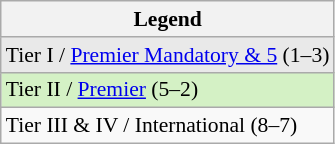<table class="wikitable" style=font-size:90%>
<tr>
<th><strong>Legend</strong></th>
</tr>
<tr>
<td bgcolor=e9e9e9>Tier I / <a href='#'>Premier Mandatory & 5</a> (1–3)</td>
</tr>
<tr>
<td bgcolor=d4f1c5>Tier II / <a href='#'>Premier</a> (5–2)</td>
</tr>
<tr>
<td>Tier III & IV / International (8–7)</td>
</tr>
</table>
